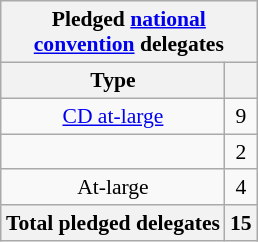<table class="wikitable sortable" style="font-size:90%;text-align:center;float:right;padding:5px;">
<tr>
<th colspan="2">Pledged <a href='#'>national<br>convention</a> delegates</th>
</tr>
<tr>
<th>Type</th>
<th></th>
</tr>
<tr>
<td><a href='#'>CD at-large</a></td>
<td>9</td>
</tr>
<tr>
<td></td>
<td>2</td>
</tr>
<tr>
<td>At-large</td>
<td>4</td>
</tr>
<tr>
<th>Total pledged delegates</th>
<th>15</th>
</tr>
</table>
